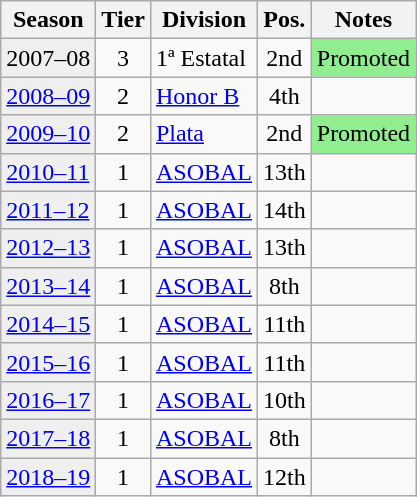<table class="wikitable">
<tr>
<th>Season</th>
<th>Tier</th>
<th>Division</th>
<th>Pos.</th>
<th>Notes</th>
</tr>
<tr>
<td style="background:#efefef;">2007–08</td>
<td style="text-align:center;">3</td>
<td>1ª Estatal</td>
<td style="text-align:center;">2nd</td>
<td style="background:#90EE90">Promoted</td>
</tr>
<tr>
<td style="background:#efefef;"><a href='#'>2008–09</a></td>
<td style="text-align:center;">2</td>
<td><a href='#'>Honor B</a></td>
<td style="text-align:center;">4th</td>
<td></td>
</tr>
<tr>
<td style="background:#efefef;"><a href='#'>2009–10</a></td>
<td style="text-align:center;">2</td>
<td><a href='#'>Plata</a></td>
<td style="text-align:center;">2nd</td>
<td style="background:#90EE90">Promoted</td>
</tr>
<tr>
<td style="background:#efefef;"><a href='#'>2010–11</a></td>
<td style="text-align:center;">1</td>
<td><a href='#'>ASOBAL</a></td>
<td style="text-align:center;">13th</td>
<td></td>
</tr>
<tr>
<td style="background:#efefef;"><a href='#'>2011–12</a></td>
<td style="text-align:center;">1</td>
<td><a href='#'>ASOBAL</a></td>
<td style="text-align:center;">14th</td>
<td></td>
</tr>
<tr>
<td style="background:#efefef;"><a href='#'>2012–13</a></td>
<td style="text-align:center;">1</td>
<td><a href='#'>ASOBAL</a></td>
<td style="text-align:center;">13th</td>
<td></td>
</tr>
<tr>
<td style="background:#efefef;"><a href='#'>2013–14</a></td>
<td style="text-align:center;">1</td>
<td><a href='#'>ASOBAL</a></td>
<td style="text-align:center;">8th</td>
<td></td>
</tr>
<tr>
<td style="background:#efefef;"><a href='#'>2014–15</a></td>
<td style="text-align:center;">1</td>
<td><a href='#'>ASOBAL</a></td>
<td style="text-align:center;">11th</td>
<td></td>
</tr>
<tr>
<td style="background:#efefef;"><a href='#'>2015–16</a></td>
<td style="text-align:center;">1</td>
<td><a href='#'>ASOBAL</a></td>
<td style="text-align:center;">11th</td>
<td></td>
</tr>
<tr>
<td style="background:#efefef;"><a href='#'>2016–17</a></td>
<td style="text-align:center;">1</td>
<td><a href='#'>ASOBAL</a></td>
<td style="text-align:center;">10th</td>
<td></td>
</tr>
<tr>
<td style="background:#efefef;"><a href='#'>2017–18</a></td>
<td style="text-align:center;">1</td>
<td><a href='#'>ASOBAL</a></td>
<td style="text-align:center;">8th</td>
<td></td>
</tr>
<tr>
<td style="background:#efefef;"><a href='#'>2018–19</a></td>
<td style="text-align:center;">1</td>
<td><a href='#'>ASOBAL</a></td>
<td style="text-align:center;">12th</td>
<td></td>
</tr>
</table>
